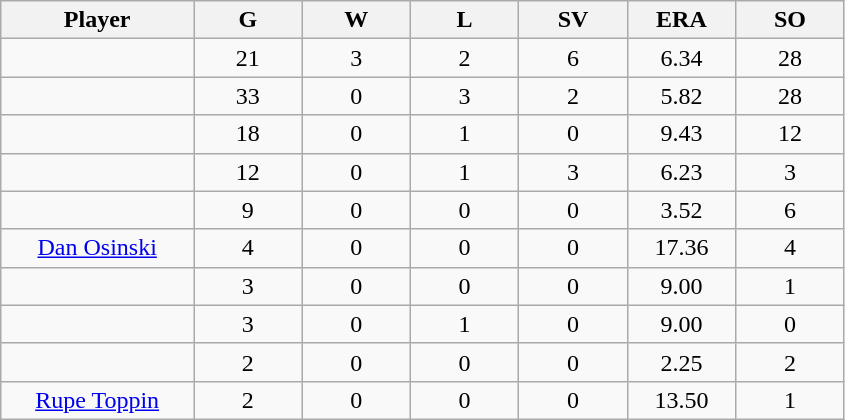<table class="wikitable sortable">
<tr>
<th bgcolor="#DDDDFF" width="16%">Player</th>
<th bgcolor="#DDDDFF" width="9%">G</th>
<th bgcolor="#DDDDFF" width="9%">W</th>
<th bgcolor="#DDDDFF" width="9%">L</th>
<th bgcolor="#DDDDFF" width="9%">SV</th>
<th bgcolor="#DDDDFF" width="9%">ERA</th>
<th bgcolor="#DDDDFF" width="9%">SO</th>
</tr>
<tr align="center">
<td></td>
<td>21</td>
<td>3</td>
<td>2</td>
<td>6</td>
<td>6.34</td>
<td>28</td>
</tr>
<tr align=center>
<td></td>
<td>33</td>
<td>0</td>
<td>3</td>
<td>2</td>
<td>5.82</td>
<td>28</td>
</tr>
<tr align="center">
<td></td>
<td>18</td>
<td>0</td>
<td>1</td>
<td>0</td>
<td>9.43</td>
<td>12</td>
</tr>
<tr align="center">
<td></td>
<td>12</td>
<td>0</td>
<td>1</td>
<td>3</td>
<td>6.23</td>
<td>3</td>
</tr>
<tr align="center">
<td></td>
<td>9</td>
<td>0</td>
<td>0</td>
<td>0</td>
<td>3.52</td>
<td>6</td>
</tr>
<tr align="center">
<td><a href='#'>Dan Osinski</a></td>
<td>4</td>
<td>0</td>
<td>0</td>
<td>0</td>
<td>17.36</td>
<td>4</td>
</tr>
<tr align=center>
<td></td>
<td>3</td>
<td>0</td>
<td>0</td>
<td>0</td>
<td>9.00</td>
<td>1</td>
</tr>
<tr align="center">
<td></td>
<td>3</td>
<td>0</td>
<td>1</td>
<td>0</td>
<td>9.00</td>
<td>0</td>
</tr>
<tr align="center">
<td></td>
<td>2</td>
<td>0</td>
<td>0</td>
<td>0</td>
<td>2.25</td>
<td>2</td>
</tr>
<tr align="center">
<td><a href='#'>Rupe Toppin</a></td>
<td>2</td>
<td>0</td>
<td>0</td>
<td>0</td>
<td>13.50</td>
<td>1</td>
</tr>
</table>
